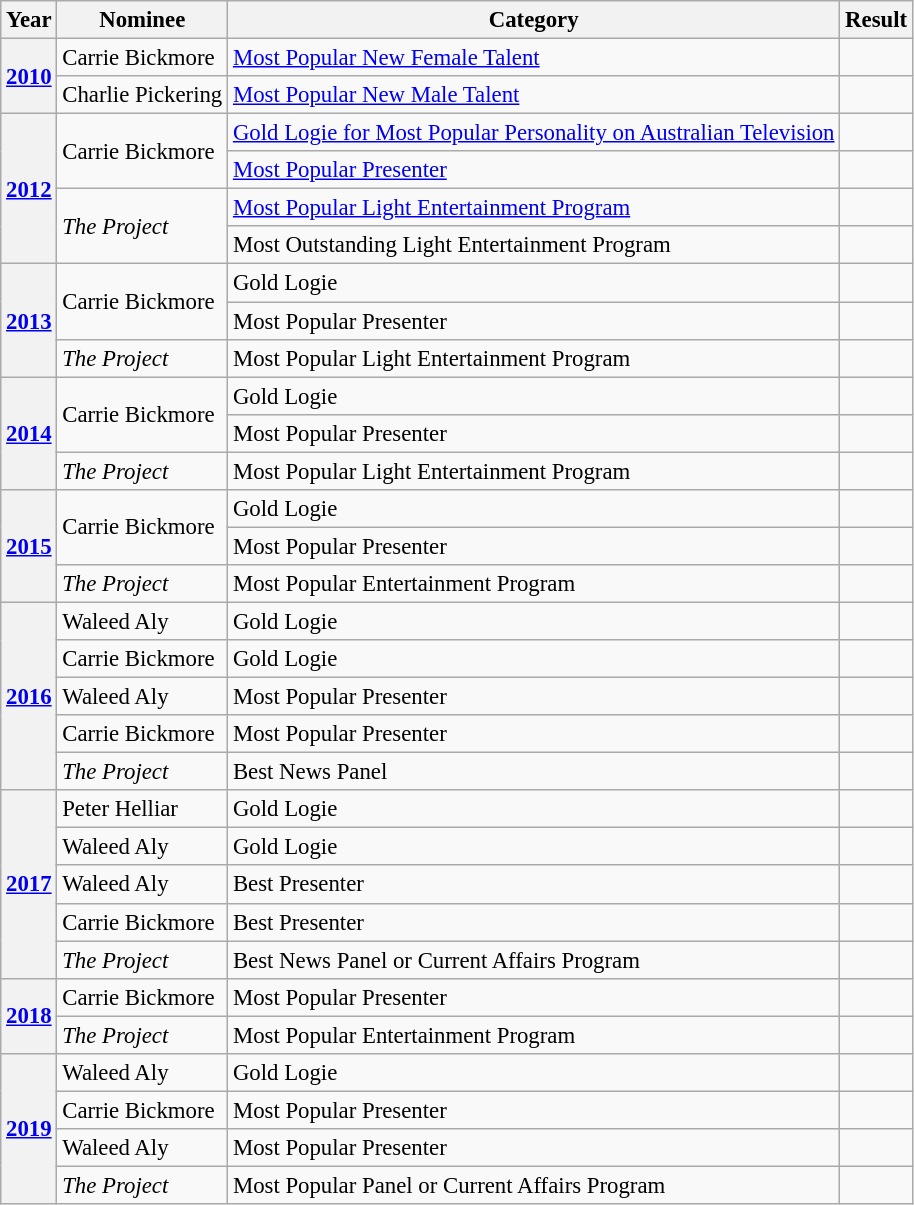<table class="wikitable plainrowheaders" style="font-size: 95%;">
<tr>
<th scope="col">Year</th>
<th scope="col">Nominee</th>
<th scope="col">Category</th>
<th scope="col">Result</th>
</tr>
<tr>
<th scope="row" rowspan="2"><a href='#'>2010</a></th>
<td>Carrie Bickmore</td>
<td><a href='#'>Most Popular New Female Talent</a></td>
<td></td>
</tr>
<tr>
<td>Charlie Pickering</td>
<td><a href='#'>Most Popular New Male Talent</a></td>
<td></td>
</tr>
<tr>
<th scope="row" rowspan="4"><a href='#'>2012</a></th>
<td rowspan="2">Carrie Bickmore</td>
<td><a href='#'>Gold Logie for Most Popular Personality on Australian Television</a></td>
<td></td>
</tr>
<tr>
<td><a href='#'>Most Popular Presenter</a></td>
<td></td>
</tr>
<tr>
<td rowspan="2"><em>The Project</em></td>
<td><a href='#'>Most Popular Light Entertainment Program</a></td>
<td></td>
</tr>
<tr>
<td>Most Outstanding Light Entertainment Program</td>
<td></td>
</tr>
<tr>
<th scope="row" rowspan="3"><a href='#'>2013</a></th>
<td rowspan="2">Carrie Bickmore</td>
<td>Gold Logie</td>
<td></td>
</tr>
<tr>
<td>Most Popular Presenter</td>
<td></td>
</tr>
<tr>
<td><em>The Project</em></td>
<td>Most Popular Light Entertainment Program</td>
<td></td>
</tr>
<tr>
<th scope="row" rowspan="3"><a href='#'>2014</a></th>
<td rowspan="2">Carrie Bickmore</td>
<td>Gold Logie</td>
<td></td>
</tr>
<tr>
<td>Most Popular Presenter</td>
<td></td>
</tr>
<tr>
<td><em>The Project</em></td>
<td>Most Popular Light Entertainment Program</td>
<td></td>
</tr>
<tr>
<th scope="row" rowspan="3"><a href='#'>2015</a></th>
<td rowspan="2">Carrie Bickmore</td>
<td>Gold Logie</td>
<td></td>
</tr>
<tr>
<td>Most Popular Presenter</td>
<td></td>
</tr>
<tr>
<td><em>The Project</em></td>
<td>Most Popular Entertainment Program</td>
<td></td>
</tr>
<tr>
<th scope="row" rowspan="5"><a href='#'>2016</a></th>
<td>Waleed Aly</td>
<td>Gold Logie</td>
<td></td>
</tr>
<tr>
<td>Carrie Bickmore</td>
<td>Gold Logie</td>
<td></td>
</tr>
<tr>
<td>Waleed Aly</td>
<td>Most Popular Presenter</td>
<td></td>
</tr>
<tr>
<td>Carrie Bickmore</td>
<td>Most Popular Presenter</td>
<td></td>
</tr>
<tr>
<td><em>The Project</em></td>
<td>Best News Panel</td>
<td></td>
</tr>
<tr>
<th scope="row" rowspan="5"><a href='#'>2017</a></th>
<td>Peter Helliar</td>
<td>Gold Logie</td>
<td></td>
</tr>
<tr>
<td>Waleed Aly</td>
<td>Gold Logie</td>
<td></td>
</tr>
<tr>
<td>Waleed Aly</td>
<td>Best Presenter</td>
<td></td>
</tr>
<tr>
<td>Carrie Bickmore</td>
<td>Best Presenter</td>
<td></td>
</tr>
<tr>
<td><em>The Project</em></td>
<td>Best News Panel or Current Affairs Program</td>
<td></td>
</tr>
<tr>
<th scope="row" rowspan="2"><a href='#'>2018</a></th>
<td>Carrie Bickmore</td>
<td>Most Popular Presenter</td>
<td></td>
</tr>
<tr>
<td><em>The Project</em></td>
<td>Most Popular Entertainment Program</td>
<td></td>
</tr>
<tr>
<th scope="row" rowspan="4"><a href='#'>2019</a></th>
<td>Waleed Aly</td>
<td>Gold Logie</td>
<td></td>
</tr>
<tr>
<td>Carrie Bickmore</td>
<td>Most Popular Presenter</td>
<td></td>
</tr>
<tr>
<td>Waleed Aly</td>
<td>Most Popular Presenter</td>
<td></td>
</tr>
<tr>
<td><em>The Project</em></td>
<td>Most Popular Panel or Current Affairs Program</td>
<td></td>
</tr>
</table>
